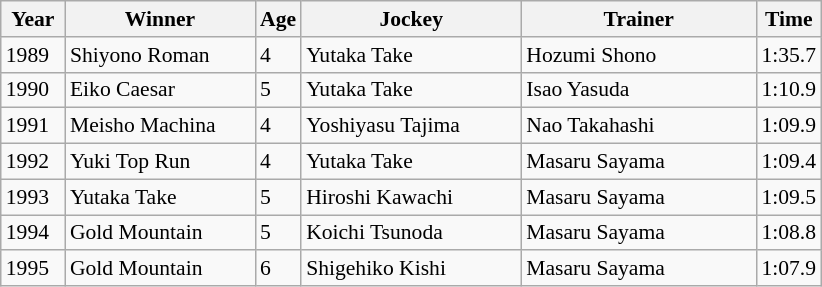<table class="wikitable sortable" style="font-size:90%">
<tr>
<th width="36px">Year<br></th>
<th width="120px">Winner<br></th>
<th>Age<br></th>
<th width="140px">Jockey<br></th>
<th width="150px">Trainer<br></th>
<th>Time<br></th>
</tr>
<tr>
<td>1989</td>
<td>Shiyono Roman</td>
<td>4</td>
<td>Yutaka Take</td>
<td>Hozumi Shono</td>
<td>1:35.7</td>
</tr>
<tr>
<td>1990</td>
<td>Eiko Caesar</td>
<td>5</td>
<td>Yutaka Take</td>
<td>Isao Yasuda</td>
<td>1:10.9</td>
</tr>
<tr>
<td>1991</td>
<td>Meisho Machina</td>
<td>4</td>
<td>Yoshiyasu Tajima</td>
<td>Nao Takahashi</td>
<td>1:09.9</td>
</tr>
<tr>
<td>1992</td>
<td>Yuki Top Run</td>
<td>4</td>
<td>Yutaka Take</td>
<td>Masaru Sayama</td>
<td>1:09.4</td>
</tr>
<tr>
<td>1993</td>
<td>Yutaka Take</td>
<td>5</td>
<td>Hiroshi Kawachi</td>
<td>Masaru Sayama</td>
<td>1:09.5</td>
</tr>
<tr>
<td>1994</td>
<td>Gold Mountain</td>
<td>5</td>
<td>Koichi Tsunoda</td>
<td>Masaru Sayama</td>
<td>1:08.8</td>
</tr>
<tr>
<td>1995</td>
<td>Gold Mountain</td>
<td>6</td>
<td>Shigehiko Kishi</td>
<td>Masaru Sayama</td>
<td>1:07.9</td>
</tr>
</table>
